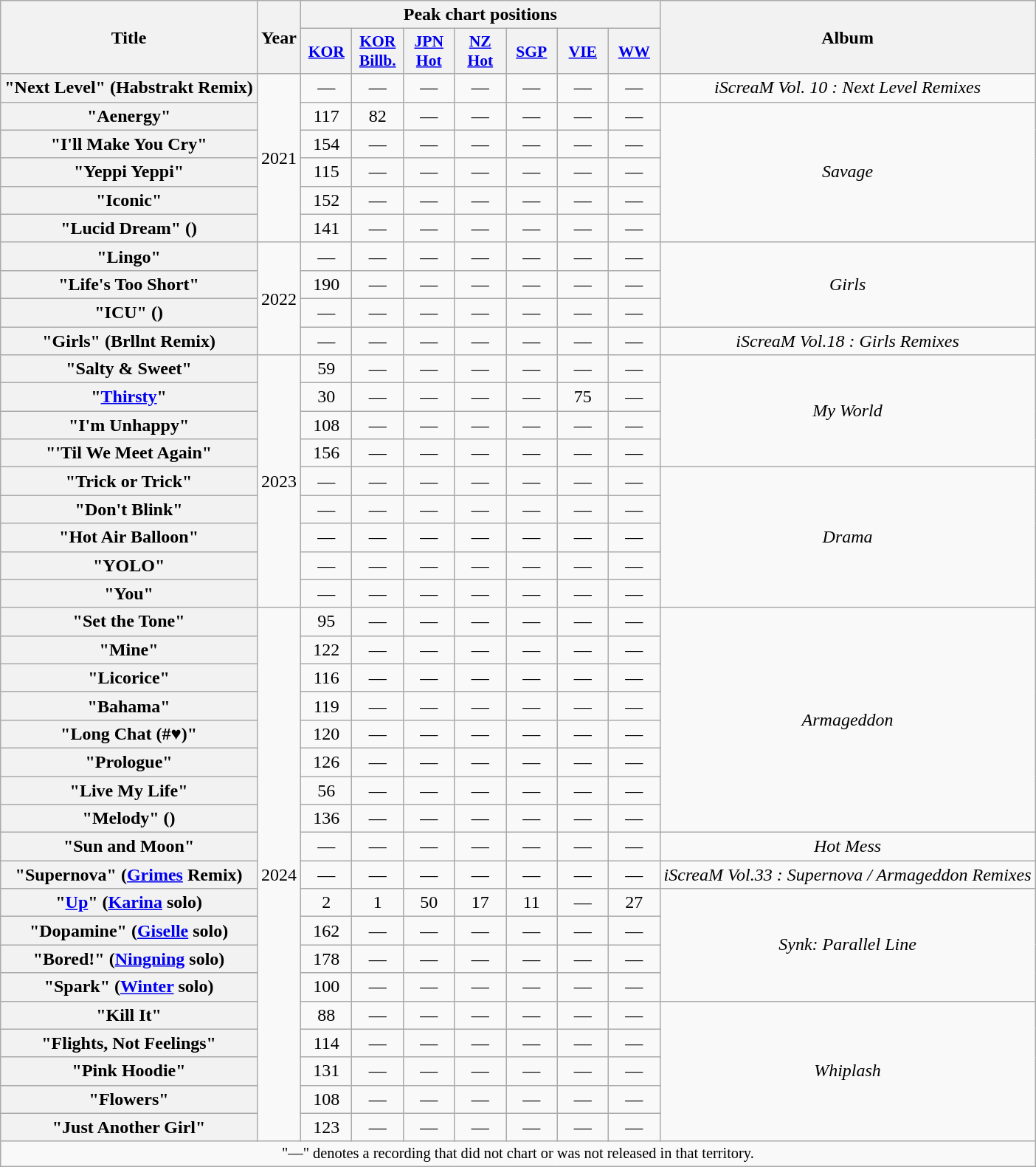<table class="wikitable plainrowheaders" style="text-align:center">
<tr>
<th scope="col" rowspan="2">Title</th>
<th scope="col" rowspan="2">Year</th>
<th scope="col" colspan="7">Peak chart positions</th>
<th scope="col" rowspan="2">Album</th>
</tr>
<tr>
<th scope="col" style="font-size:90%; width:2.75em"><a href='#'>KOR</a><br></th>
<th scope="col" style="font-size:90%; width:2.75em"><a href='#'>KOR<br>Billb.</a><br></th>
<th scope="col" style="font-size:90%; width:2.75em"><a href='#'>JPN<br>Hot</a><br></th>
<th scope="col" style="font-size:90%; width:2.75em"><a href='#'>NZ<br>Hot</a><br></th>
<th scope="col" style="font-size:90%; width:2.75em"><a href='#'>SGP</a><br></th>
<th scope="col" style="font-size:90%; width:2.75em"><a href='#'>VIE</a><br></th>
<th scope="col" style="font-size:90%; width:2.75em"><a href='#'>WW</a><br></th>
</tr>
<tr>
<th scope="row">"Next Level" (Habstrakt Remix)</th>
<td rowspan="6">2021</td>
<td>—</td>
<td>—</td>
<td>—</td>
<td>—</td>
<td>—</td>
<td>—</td>
<td>—</td>
<td><em>iScreaM Vol. 10 : Next Level Remixes</em></td>
</tr>
<tr>
<th scope="row">"Aenergy"</th>
<td>117</td>
<td>82</td>
<td>—</td>
<td>—</td>
<td>—</td>
<td>—</td>
<td>—</td>
<td rowspan="5"><em>Savage</em></td>
</tr>
<tr>
<th scope="row">"I'll Make You Cry"</th>
<td>154</td>
<td>—</td>
<td>—</td>
<td>—</td>
<td>—</td>
<td>—</td>
<td>—</td>
</tr>
<tr>
<th scope="row">"Yeppi Yeppi"</th>
<td>115</td>
<td>—</td>
<td>—</td>
<td>—</td>
<td>—</td>
<td>—</td>
<td>—</td>
</tr>
<tr>
<th scope="row">"Iconic"</th>
<td>152</td>
<td>—</td>
<td>—</td>
<td>—</td>
<td>—</td>
<td>—</td>
<td>—</td>
</tr>
<tr>
<th scope="row">"Lucid Dream" ()</th>
<td>141</td>
<td>—</td>
<td>—</td>
<td>—</td>
<td>—</td>
<td>—</td>
<td>—</td>
</tr>
<tr>
<th scope="row">"Lingo"</th>
<td rowspan="4">2022</td>
<td>—</td>
<td>—</td>
<td>—</td>
<td>—</td>
<td>—</td>
<td>—</td>
<td>—</td>
<td rowspan="3"><em>Girls</em></td>
</tr>
<tr>
<th scope="row">"Life's Too Short"</th>
<td>190</td>
<td>—</td>
<td>—</td>
<td>—</td>
<td>—</td>
<td>—</td>
<td>—</td>
</tr>
<tr>
<th scope="row">"ICU" ()</th>
<td>—</td>
<td>—</td>
<td>—</td>
<td>—</td>
<td>—</td>
<td>—</td>
<td>—</td>
</tr>
<tr>
<th scope="row">"Girls" (Brllnt Remix)</th>
<td>—</td>
<td>—</td>
<td>—</td>
<td>—</td>
<td>—</td>
<td>—</td>
<td>—</td>
<td><em>iScreaM Vol.18 : Girls Remixes</em></td>
</tr>
<tr>
<th scope="row">"Salty & Sweet"</th>
<td rowspan="9">2023</td>
<td>59</td>
<td>—</td>
<td>—</td>
<td>—</td>
<td>—</td>
<td>—</td>
<td>—</td>
<td rowspan="4"><em>My World</em></td>
</tr>
<tr>
<th scope="row">"<a href='#'>Thirsty</a>"</th>
<td>30</td>
<td>—</td>
<td>—</td>
<td>—</td>
<td>—</td>
<td>75</td>
<td>—</td>
</tr>
<tr>
<th scope="row">"I'm Unhappy"</th>
<td>108</td>
<td>—</td>
<td>—</td>
<td>—</td>
<td>—</td>
<td>—</td>
<td>—</td>
</tr>
<tr>
<th scope="row">"'Til We Meet Again"</th>
<td>156</td>
<td>—</td>
<td>—</td>
<td>—</td>
<td>—</td>
<td>—</td>
<td>—</td>
</tr>
<tr>
<th scope="row">"Trick or Trick"</th>
<td>—</td>
<td>—</td>
<td>—</td>
<td>—</td>
<td>—</td>
<td>—</td>
<td>—</td>
<td rowspan="5"><em>Drama</em></td>
</tr>
<tr>
<th scope="row">"Don't Blink"</th>
<td>—</td>
<td>—</td>
<td>—</td>
<td>—</td>
<td>—</td>
<td>—</td>
<td>—</td>
</tr>
<tr>
<th scope="row">"Hot Air Balloon"</th>
<td>—</td>
<td>—</td>
<td>—</td>
<td>—</td>
<td>—</td>
<td>—</td>
<td>—</td>
</tr>
<tr>
<th scope="row">"YOLO"</th>
<td>—</td>
<td>—</td>
<td>—</td>
<td>—</td>
<td>—</td>
<td>—</td>
<td>—</td>
</tr>
<tr>
<th scope="row">"You"</th>
<td>—</td>
<td>—</td>
<td>—</td>
<td>—</td>
<td>—</td>
<td>—</td>
<td>—</td>
</tr>
<tr>
<th scope="row">"Set the Tone"</th>
<td rowspan="19">2024</td>
<td>95</td>
<td>—</td>
<td>—</td>
<td>—</td>
<td>—</td>
<td>—</td>
<td>—</td>
<td rowspan="8"><em>Armageddon</em></td>
</tr>
<tr>
<th scope="row">"Mine"</th>
<td>122</td>
<td>—</td>
<td>—</td>
<td>—</td>
<td>—</td>
<td>—</td>
<td>—</td>
</tr>
<tr>
<th scope="row">"Licorice"</th>
<td>116</td>
<td>—</td>
<td>—</td>
<td>—</td>
<td>—</td>
<td>—</td>
<td>—</td>
</tr>
<tr>
<th scope="row">"Bahama"</th>
<td>119</td>
<td>—</td>
<td>—</td>
<td>—</td>
<td>—</td>
<td>—</td>
<td>—</td>
</tr>
<tr>
<th scope="row">"Long Chat (#♥︎)"</th>
<td>120</td>
<td>—</td>
<td>—</td>
<td>—</td>
<td>—</td>
<td>—</td>
<td>—</td>
</tr>
<tr>
<th scope="row">"Prologue"</th>
<td>126</td>
<td>—</td>
<td>—</td>
<td>—</td>
<td>—</td>
<td>—</td>
<td>—</td>
</tr>
<tr>
<th scope="row">"Live My Life"</th>
<td>56</td>
<td>—</td>
<td>—</td>
<td>—</td>
<td>—</td>
<td>—</td>
<td>—</td>
</tr>
<tr>
<th scope="row">"Melody" ()</th>
<td>136</td>
<td>—</td>
<td>—</td>
<td>—</td>
<td>—</td>
<td>—</td>
<td>—</td>
</tr>
<tr>
<th scope="row">"Sun and Moon"</th>
<td>—</td>
<td>—</td>
<td>—</td>
<td>—</td>
<td>—</td>
<td>—</td>
<td>—</td>
<td><em>Hot Mess</em></td>
</tr>
<tr>
<th scope="row">"Supernova" (<a href='#'>Grimes</a> Remix)</th>
<td>—</td>
<td>—</td>
<td>—</td>
<td>—</td>
<td>—</td>
<td>—</td>
<td>—</td>
<td><em>iScreaM Vol.33 : Supernova / Armageddon Remixes</em></td>
</tr>
<tr>
<th scope="row">"<a href='#'>Up</a>" (<a href='#'>Karina</a> solo)</th>
<td>2</td>
<td>1</td>
<td>50</td>
<td>17</td>
<td>11</td>
<td>—</td>
<td>27</td>
<td rowspan="4"><em>Synk: Parallel Line</em></td>
</tr>
<tr>
<th scope="row">"Dopamine" (<a href='#'>Giselle</a> solo)</th>
<td>162</td>
<td>—</td>
<td>—</td>
<td>—</td>
<td>—</td>
<td>—</td>
<td>—</td>
</tr>
<tr>
<th scope="row">"Bored!" (<a href='#'>Ningning</a> solo)</th>
<td>178</td>
<td>—</td>
<td>—</td>
<td>—</td>
<td>—</td>
<td>—</td>
<td>—</td>
</tr>
<tr>
<th scope="row">"Spark" (<a href='#'>Winter</a> solo)</th>
<td>100</td>
<td>—</td>
<td>—</td>
<td>—</td>
<td>—</td>
<td>—</td>
<td>—</td>
</tr>
<tr>
<th scope="row">"Kill It"</th>
<td>88</td>
<td>—</td>
<td>—</td>
<td>—</td>
<td>—</td>
<td>—</td>
<td>—</td>
<td rowspan="5"><em>Whiplash</em></td>
</tr>
<tr>
<th scope="row">"Flights, Not Feelings"</th>
<td>114</td>
<td>—</td>
<td>—</td>
<td>—</td>
<td>—</td>
<td>—</td>
<td>—</td>
</tr>
<tr>
<th scope="row">"Pink Hoodie"</th>
<td>131</td>
<td>—</td>
<td>—</td>
<td>—</td>
<td>—</td>
<td>—</td>
<td>—</td>
</tr>
<tr>
<th scope="row">"Flowers"</th>
<td>108</td>
<td>—</td>
<td>—</td>
<td>—</td>
<td>—</td>
<td>—</td>
<td>—</td>
</tr>
<tr>
<th scope="row">"Just Another Girl"</th>
<td>123</td>
<td>—</td>
<td>—</td>
<td>—</td>
<td>—</td>
<td>—</td>
<td>—</td>
</tr>
<tr>
<td colspan="10" style="font-size:85%">"—" denotes a recording that did not chart or was not released in that territory.</td>
</tr>
</table>
